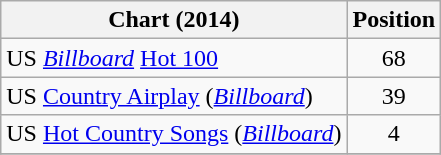<table class="wikitable sortable">
<tr>
<th scope="col">Chart (2014)</th>
<th scope="col">Position</th>
</tr>
<tr>
<td>US <em><a href='#'>Billboard</a></em> <a href='#'>Hot 100</a></td>
<td align="center">68</td>
</tr>
<tr>
<td>US <a href='#'>Country Airplay</a> (<em><a href='#'>Billboard</a></em>)</td>
<td align="center">39</td>
</tr>
<tr>
<td>US <a href='#'>Hot Country Songs</a> (<em><a href='#'>Billboard</a></em>)</td>
<td align="center">4</td>
</tr>
<tr>
</tr>
</table>
